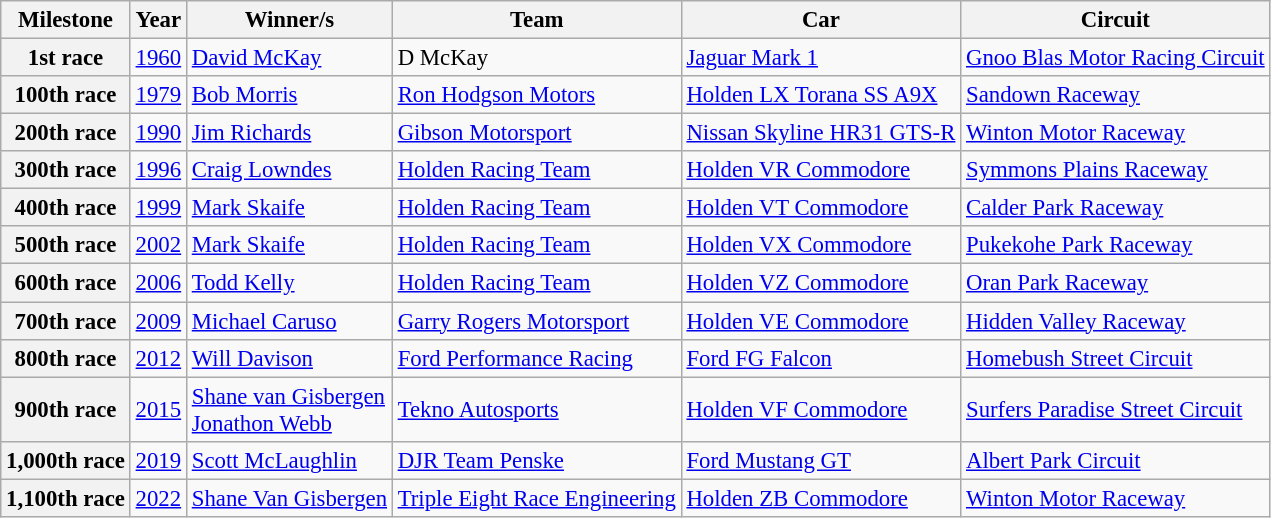<table class="wikitable" style="font-size: 95%;">
<tr>
<th>Milestone</th>
<th>Year</th>
<th>Winner/s</th>
<th>Team</th>
<th>Car</th>
<th>Circuit</th>
</tr>
<tr>
<th>1st race</th>
<td align="center"><a href='#'>1960</a></td>
<td> <a href='#'>David McKay</a></td>
<td>D McKay</td>
<td><a href='#'>Jaguar Mark 1</a></td>
<td><a href='#'>Gnoo Blas Motor Racing Circuit</a></td>
</tr>
<tr>
<th>100th race</th>
<td align="center"><a href='#'>1979</a></td>
<td> <a href='#'>Bob Morris</a></td>
<td><a href='#'>Ron Hodgson Motors</a></td>
<td><a href='#'>Holden LX Torana SS A9X</a></td>
<td><a href='#'>Sandown Raceway</a></td>
</tr>
<tr>
<th>200th race</th>
<td align="center"><a href='#'>1990</a></td>
<td> <a href='#'>Jim Richards</a></td>
<td><a href='#'>Gibson Motorsport</a></td>
<td><a href='#'>Nissan Skyline HR31 GTS-R</a></td>
<td><a href='#'>Winton Motor Raceway</a></td>
</tr>
<tr>
<th>300th race</th>
<td align="center"><a href='#'>1996</a></td>
<td> <a href='#'>Craig Lowndes</a></td>
<td><a href='#'>Holden Racing Team</a></td>
<td><a href='#'>Holden VR Commodore</a></td>
<td><a href='#'>Symmons Plains Raceway</a></td>
</tr>
<tr>
<th>400th race</th>
<td align="center"><a href='#'>1999</a></td>
<td> <a href='#'>Mark Skaife</a></td>
<td><a href='#'>Holden Racing Team</a></td>
<td><a href='#'>Holden VT Commodore</a></td>
<td><a href='#'>Calder Park Raceway</a></td>
</tr>
<tr>
<th>500th race</th>
<td align="center"><a href='#'>2002</a></td>
<td> <a href='#'>Mark Skaife</a></td>
<td><a href='#'>Holden Racing Team</a></td>
<td><a href='#'>Holden VX Commodore</a></td>
<td><a href='#'>Pukekohe Park Raceway</a></td>
</tr>
<tr>
<th>600th race</th>
<td align="center"><a href='#'>2006</a></td>
<td> <a href='#'>Todd Kelly</a></td>
<td><a href='#'>Holden Racing Team</a></td>
<td><a href='#'>Holden VZ Commodore</a></td>
<td><a href='#'>Oran Park Raceway</a></td>
</tr>
<tr>
<th>700th race</th>
<td align="center"><a href='#'>2009</a></td>
<td> <a href='#'>Michael Caruso</a></td>
<td><a href='#'>Garry Rogers Motorsport</a></td>
<td><a href='#'>Holden VE Commodore</a></td>
<td><a href='#'>Hidden Valley Raceway</a></td>
</tr>
<tr>
<th>800th race</th>
<td align="center"><a href='#'>2012</a></td>
<td> <a href='#'>Will Davison</a></td>
<td><a href='#'>Ford Performance Racing</a></td>
<td><a href='#'>Ford FG Falcon</a></td>
<td><a href='#'>Homebush Street Circuit</a></td>
</tr>
<tr>
<th>900th race</th>
<td align="center"><a href='#'>2015</a></td>
<td> <a href='#'>Shane van Gisbergen</a><br> <a href='#'>Jonathon Webb</a></td>
<td><a href='#'>Tekno Autosports</a></td>
<td><a href='#'>Holden VF Commodore</a></td>
<td><a href='#'>Surfers Paradise Street Circuit</a></td>
</tr>
<tr>
<th>1,000th race</th>
<td align="center"><a href='#'>2019</a></td>
<td> <a href='#'>Scott McLaughlin</a></td>
<td><a href='#'>DJR Team Penske</a></td>
<td><a href='#'>Ford Mustang GT</a></td>
<td><a href='#'>Albert Park Circuit</a></td>
</tr>
<tr>
<th>1,100th race</th>
<td align="center"><a href='#'>2022</a></td>
<td> <a href='#'>Shane Van Gisbergen</a></td>
<td><a href='#'>Triple Eight Race Engineering</a></td>
<td><a href='#'>Holden ZB Commodore</a></td>
<td><a href='#'>Winton Motor Raceway</a></td>
</tr>
</table>
